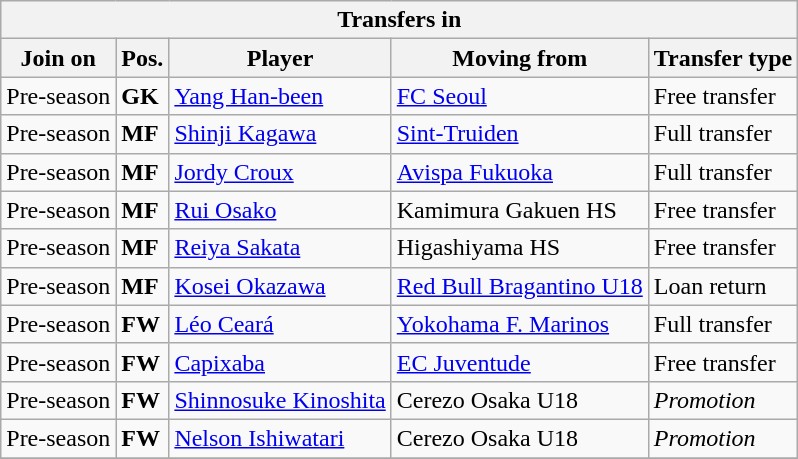<table class="wikitable sortable" style=“text-align:left;>
<tr>
<th colspan="5">Transfers in</th>
</tr>
<tr>
<th>Join on</th>
<th>Pos.</th>
<th>Player</th>
<th>Moving from</th>
<th>Transfer type</th>
</tr>
<tr>
<td>Pre-season</td>
<td><strong>GK</strong></td>
<td> <a href='#'>Yang Han-been</a></td>
<td> <a href='#'>FC Seoul</a></td>
<td>Free transfer</td>
</tr>
<tr>
<td>Pre-season</td>
<td><strong>MF</strong></td>
<td> <a href='#'>Shinji Kagawa</a></td>
<td> <a href='#'>Sint-Truiden</a></td>
<td>Full transfer</td>
</tr>
<tr>
<td>Pre-season</td>
<td><strong>MF</strong></td>
<td> <a href='#'>Jordy Croux</a></td>
<td> <a href='#'>Avispa Fukuoka</a></td>
<td>Full transfer</td>
</tr>
<tr>
<td>Pre-season</td>
<td><strong>MF</strong></td>
<td> <a href='#'>Rui Osako</a></td>
<td> Kamimura Gakuen HS</td>
<td>Free transfer</td>
</tr>
<tr>
<td>Pre-season</td>
<td><strong>MF</strong></td>
<td> <a href='#'>Reiya Sakata</a></td>
<td> Higashiyama HS</td>
<td>Free transfer</td>
</tr>
<tr>
<td>Pre-season</td>
<td><strong>MF</strong></td>
<td> <a href='#'>Kosei Okazawa</a></td>
<td> <a href='#'>Red Bull Bragantino U18</a></td>
<td>Loan return</td>
</tr>
<tr>
<td>Pre-season</td>
<td><strong>FW</strong></td>
<td> <a href='#'>Léo Ceará</a></td>
<td> <a href='#'>Yokohama F. Marinos</a></td>
<td>Full transfer</td>
</tr>
<tr>
<td>Pre-season</td>
<td><strong>FW</strong></td>
<td> <a href='#'>Capixaba</a></td>
<td> <a href='#'>EC Juventude</a></td>
<td>Free transfer</td>
</tr>
<tr>
<td>Pre-season</td>
<td><strong>FW</strong></td>
<td> <a href='#'>Shinnosuke Kinoshita</a></td>
<td>Cerezo Osaka U18</td>
<td><em>Promotion</em></td>
</tr>
<tr>
<td>Pre-season</td>
<td><strong>FW</strong></td>
<td> <a href='#'>Nelson Ishiwatari</a></td>
<td>Cerezo Osaka U18</td>
<td><em>Promotion</em></td>
</tr>
<tr>
</tr>
</table>
